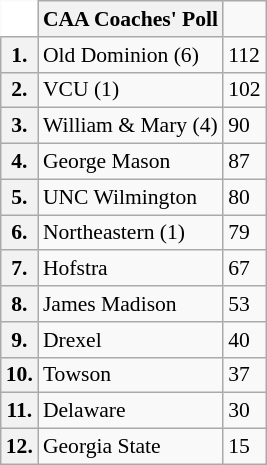<table class="wikitable" style="white-space:nowrap; font-size:90%;">
<tr>
<td ! style="background:white; border-top-style:hidden; border-left-style:hidden;"></td>
<th>CAA Coaches' Poll</th>
</tr>
<tr>
<th>1.</th>
<td>Old Dominion (6)</td>
<td>112</td>
</tr>
<tr>
<th>2.</th>
<td>VCU (1)</td>
<td>102</td>
</tr>
<tr>
<th>3.</th>
<td>William & Mary (4)</td>
<td>90</td>
</tr>
<tr>
<th>4.</th>
<td>George Mason</td>
<td>87</td>
</tr>
<tr>
<th>5.</th>
<td>UNC Wilmington</td>
<td>80</td>
</tr>
<tr>
<th>6.</th>
<td>Northeastern (1)</td>
<td>79</td>
</tr>
<tr>
<th>7.</th>
<td>Hofstra</td>
<td>67</td>
</tr>
<tr>
<th>8.</th>
<td>James Madison</td>
<td>53</td>
</tr>
<tr>
<th>9.</th>
<td>Drexel</td>
<td>40</td>
</tr>
<tr>
<th>10.</th>
<td>Towson</td>
<td>37</td>
</tr>
<tr>
<th>11.</th>
<td>Delaware</td>
<td>30</td>
</tr>
<tr>
<th>12.</th>
<td>Georgia State</td>
<td>15</td>
</tr>
</table>
